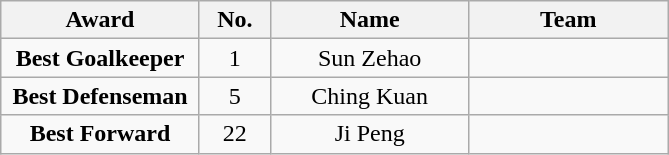<table class="wikitable" style="text-align:center;">
<tr>
<th width=125>Award</th>
<th width=40>No.</th>
<th width=125>Name</th>
<th width=125>Team</th>
</tr>
<tr>
<td><strong>Best Goalkeeper</strong></td>
<td>1</td>
<td>Sun Zehao</td>
<td style="text-align:left;"></td>
</tr>
<tr>
<td><strong>Best Defenseman</strong></td>
<td>5</td>
<td>Ching Kuan</td>
<td style="text-align:left;"></td>
</tr>
<tr>
<td><strong>Best Forward</strong></td>
<td>22</td>
<td>Ji Peng</td>
<td style="text-align:left;"></td>
</tr>
</table>
